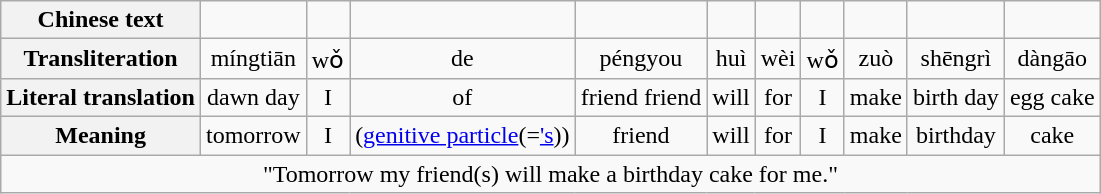<table class="wikitable" style="text-align: center;">
<tr>
<th>Chinese text</th>
<td></td>
<td></td>
<td></td>
<td></td>
<td></td>
<td></td>
<td></td>
<td></td>
<td></td>
<td></td>
</tr>
<tr>
<th>Transliteration</th>
<td>míngtiān</td>
<td>wǒ</td>
<td>de</td>
<td>péngyou</td>
<td>huì</td>
<td>wèi</td>
<td>wǒ</td>
<td>zuò</td>
<td>shēngrì</td>
<td>dàngāo</td>
</tr>
<tr>
<th>Literal translation</th>
<td>dawn day</td>
<td>I</td>
<td>of</td>
<td>friend friend</td>
<td>will</td>
<td>for</td>
<td>I</td>
<td>make</td>
<td>birth day</td>
<td>egg cake</td>
</tr>
<tr>
<th>Meaning</th>
<td>tomorrow</td>
<td>I</td>
<td>(<a href='#'>genitive particle</a>(=<a href='#'>'s</a>))</td>
<td>friend</td>
<td>will</td>
<td>for</td>
<td>I</td>
<td>make</td>
<td>birthday</td>
<td>cake</td>
</tr>
<tr>
<td colspan="12">"Tomorrow my friend(s) will make a birthday cake for me."</td>
</tr>
</table>
